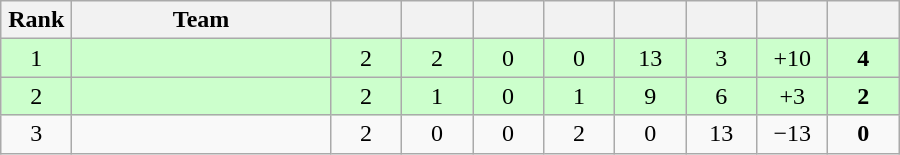<table class="wikitable" style="text-align:center;">
<tr>
<th width=40>Rank</th>
<th width=165>Team</th>
<th width=40></th>
<th width=40></th>
<th width=40></th>
<th width=40></th>
<th width=40></th>
<th width=40></th>
<th width=40></th>
<th width=40></th>
</tr>
<tr bgcolor="ccffcc">
<td>1</td>
<td style="text-align:left;"></td>
<td>2</td>
<td>2</td>
<td>0</td>
<td>0</td>
<td>13</td>
<td>3</td>
<td>+10</td>
<td><strong>4</strong></td>
</tr>
<tr bgcolor="ccffcc">
<td>2</td>
<td style="text-align:left;"></td>
<td>2</td>
<td>1</td>
<td>0</td>
<td>1</td>
<td>9</td>
<td>6</td>
<td>+3</td>
<td><strong>2</strong></td>
</tr>
<tr>
<td>3</td>
<td style="text-align:left;"><strong></strong></td>
<td>2</td>
<td>0</td>
<td>0</td>
<td>2</td>
<td>0</td>
<td>13</td>
<td>−13</td>
<td><strong>0</strong></td>
</tr>
</table>
